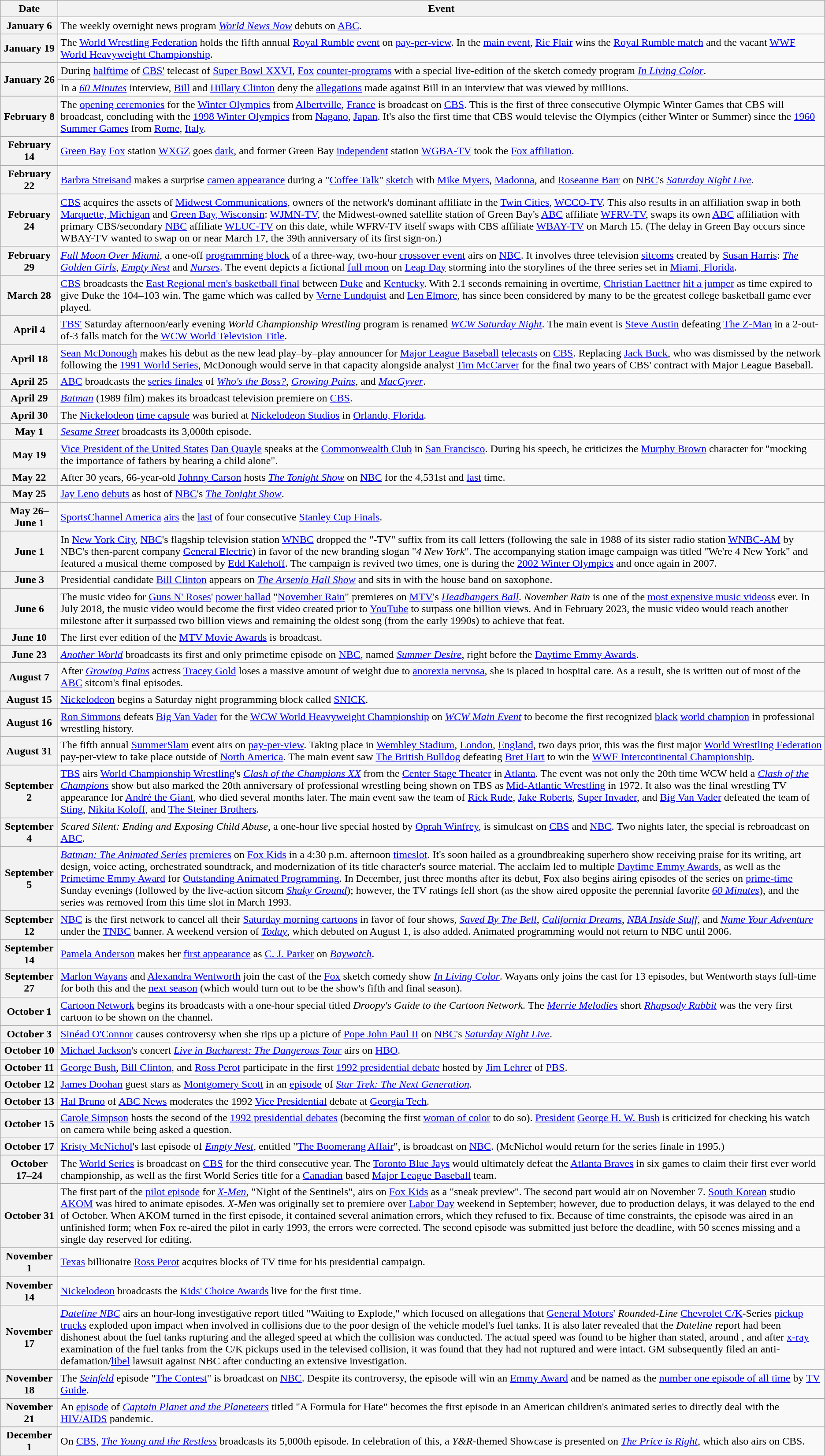<table class="wikitable">
<tr>
<th>Date</th>
<th>Event</th>
</tr>
<tr>
<th>January 6</th>
<td>The weekly overnight news program <em><a href='#'>World News Now</a></em> debuts on <a href='#'>ABC</a>.</td>
</tr>
<tr>
<th>January 19</th>
<td>The <a href='#'>World Wrestling Federation</a> holds the fifth annual <a href='#'>Royal Rumble</a> <a href='#'>event</a> on <a href='#'>pay-per-view</a>. In the <a href='#'>main event</a>, <a href='#'>Ric Flair</a> wins the <a href='#'>Royal Rumble match</a> and the vacant <a href='#'>WWF World Heavyweight Championship</a>.</td>
</tr>
<tr>
<th rowspan="2">January 26</th>
<td>During <a href='#'>halftime</a> of <a href='#'>CBS'</a> telecast of <a href='#'>Super Bowl XXVI</a>, <a href='#'>Fox</a> <a href='#'>counter-programs</a> with a special live-edition of the sketch comedy program <em><a href='#'>In Living Color</a></em>.</td>
</tr>
<tr>
<td>In a <em><a href='#'>60 Minutes</a></em> interview, <a href='#'>Bill</a> and <a href='#'>Hillary Clinton</a> deny the <a href='#'>allegations</a> made against Bill in an interview that was viewed by millions.</td>
</tr>
<tr>
<th>February 8</th>
<td>The <a href='#'>opening ceremonies</a> for the <a href='#'>Winter Olympics</a> from <a href='#'>Albertville</a>, <a href='#'>France</a> is broadcast on <a href='#'>CBS</a>. This is the first of three consecutive Olympic Winter Games that CBS will broadcast, concluding with the <a href='#'>1998 Winter Olympics</a> from <a href='#'>Nagano</a>, <a href='#'>Japan</a>. It's also the first time that CBS would televise the Olympics (either Winter or Summer) since the <a href='#'>1960 Summer Games</a> from <a href='#'>Rome</a>, <a href='#'>Italy</a>.</td>
</tr>
<tr>
<th>February 14</th>
<td><a href='#'>Green Bay</a> <a href='#'>Fox</a> station <a href='#'>WXGZ</a> goes <a href='#'>dark</a>, and former Green Bay <a href='#'>independent</a> station <a href='#'>WGBA-TV</a> took the <a href='#'>Fox affiliation</a>.</td>
</tr>
<tr>
<th>February 22</th>
<td><a href='#'>Barbra Streisand</a> makes a surprise <a href='#'>cameo appearance</a> during a "<a href='#'>Coffee Talk</a>" <a href='#'>sketch</a> with <a href='#'>Mike Myers</a>, <a href='#'>Madonna</a>, and <a href='#'>Roseanne Barr</a> on <a href='#'>NBC</a>'s <em><a href='#'>Saturday Night Live</a></em>.</td>
</tr>
<tr>
<th>February 24</th>
<td><a href='#'>CBS</a> acquires the assets of <a href='#'>Midwest Communications</a>, owners of the network's dominant affiliate in the <a href='#'>Twin Cities</a>, <a href='#'>WCCO-TV</a>. This also results in an affiliation swap in both <a href='#'>Marquette, Michigan</a> and <a href='#'>Green Bay, Wisconsin</a>: <a href='#'>WJMN-TV</a>, the Midwest-owned satellite station of Green Bay's <a href='#'>ABC</a> affiliate <a href='#'>WFRV-TV</a>, swaps its own <a href='#'>ABC</a> affiliation with primary CBS/secondary <a href='#'>NBC</a> affiliate <a href='#'>WLUC-TV</a> on this date, while WFRV-TV itself swaps with CBS affiliate <a href='#'>WBAY-TV</a> on March 15. (The delay in Green Bay occurs since WBAY-TV wanted to swap on or near March 17, the 39th anniversary of its first sign-on.)</td>
</tr>
<tr>
<th>February 29</th>
<td><em><a href='#'>Full Moon Over Miami</a></em>, a one-off <a href='#'>programming block</a> of a three-way, two-hour <a href='#'>crossover event</a> airs on <a href='#'>NBC</a>. It involves three television <a href='#'>sitcoms</a> created by <a href='#'>Susan Harris</a>: <em><a href='#'>The Golden Girls</a></em>, <em><a href='#'>Empty Nest</a></em> and <em><a href='#'>Nurses</a></em>. The event depicts a fictional <a href='#'>full moon</a> on <a href='#'>Leap Day</a> storming into the storylines of the three series set in <a href='#'>Miami, Florida</a>.</td>
</tr>
<tr>
<th>March 28</th>
<td><a href='#'>CBS</a> broadcasts the <a href='#'>East Regional men's basketball final</a> between <a href='#'>Duke</a> and <a href='#'>Kentucky</a>. With 2.1 seconds remaining in overtime, <a href='#'>Christian Laettner</a> <a href='#'>hit a jumper</a> as time expired to give Duke the 104–103 win. The game which was called by <a href='#'>Verne Lundquist</a> and <a href='#'>Len Elmore</a>, has since been considered by many to be the greatest college basketball game ever played.</td>
</tr>
<tr>
<th>April 4</th>
<td><a href='#'>TBS'</a> Saturday afternoon/early evening <em>World Championship Wrestling</em> program is renamed <em><a href='#'>WCW Saturday Night</a></em>. The main event is <a href='#'>Steve Austin</a> defeating <a href='#'>The Z-Man</a> in a 2-out-of-3 falls match for the <a href='#'>WCW World Television Title</a>.</td>
</tr>
<tr>
<th>April 18</th>
<td><a href='#'>Sean McDonough</a> makes his debut as the new lead play–by–play announcer for <a href='#'>Major League Baseball</a> <a href='#'>telecasts</a> on <a href='#'>CBS</a>. Replacing <a href='#'>Jack Buck</a>, who was dismissed by the network following the <a href='#'>1991 World Series</a>, McDonough would serve in that capacity alongside analyst <a href='#'>Tim McCarver</a> for the final two years of CBS' contract with Major League Baseball.</td>
</tr>
<tr>
<th>April 25</th>
<td><a href='#'>ABC</a> broadcasts the <a href='#'>series finales</a> of <em><a href='#'>Who's the Boss?</a></em>, <em><a href='#'>Growing Pains</a></em>, and <em><a href='#'>MacGyver</a></em>.</td>
</tr>
<tr>
<th>April 29</th>
<td><em><a href='#'>Batman</a></em> (1989 film) makes its broadcast television premiere on <a href='#'>CBS</a>.</td>
</tr>
<tr>
<th>April 30</th>
<td>The <a href='#'>Nickelodeon</a> <a href='#'>time capsule</a> was buried at <a href='#'>Nickelodeon Studios</a> in <a href='#'>Orlando, Florida</a>.</td>
</tr>
<tr>
<th>May 1</th>
<td><em><a href='#'>Sesame Street</a></em> broadcasts its 3,000th episode.</td>
</tr>
<tr>
<th>May 19</th>
<td><a href='#'>Vice President of the United States</a> <a href='#'>Dan Quayle</a> speaks at the <a href='#'>Commonwealth Club</a> in <a href='#'>San Francisco</a>. During his speech, he criticizes the <a href='#'>Murphy Brown</a> character for "mocking the importance of fathers by bearing a child alone".</td>
</tr>
<tr>
<th>May 22</th>
<td>After 30 years, 66-year-old <a href='#'>Johnny Carson</a> hosts <em><a href='#'>The Tonight Show</a></em> on <a href='#'>NBC</a> for the 4,531st and <a href='#'>last</a> time.</td>
</tr>
<tr>
<th>May 25</th>
<td><a href='#'>Jay Leno</a> <a href='#'>debuts</a> as host of <a href='#'>NBC</a>'s <em><a href='#'>The Tonight Show</a></em>.</td>
</tr>
<tr>
<th>May 26–June 1</th>
<td><a href='#'>SportsChannel America</a> <a href='#'>airs</a> the <a href='#'>last</a> of four consecutive <a href='#'>Stanley Cup Finals</a>.</td>
</tr>
<tr>
<th>June 1</th>
<td>In <a href='#'>New York City</a>, <a href='#'>NBC</a>'s flagship television station <a href='#'>WNBC</a> dropped the "-TV" suffix from its call letters (following the sale in 1988 of its sister radio station <a href='#'>WNBC-AM</a> by NBC's then-parent company <a href='#'>General Electric</a>) in favor of the new branding slogan "<em>4 New York</em>". The accompanying station image campaign was titled "We're 4 New York" and featured a musical theme composed by <a href='#'>Edd Kalehoff</a>. The campaign is revived two times, one is during the <a href='#'>2002 Winter Olympics</a> and once again in 2007.</td>
</tr>
<tr>
<th>June 3</th>
<td>Presidential candidate <a href='#'>Bill Clinton</a> appears on <em><a href='#'>The Arsenio Hall Show</a></em> and sits in with the house band on saxophone.</td>
</tr>
<tr>
<th>June 6</th>
<td>The music video for <a href='#'>Guns N' Roses</a>' <a href='#'>power ballad</a> "<a href='#'>November Rain</a>" premieres on <a href='#'>MTV</a>'s <em><a href='#'>Headbangers Ball</a></em>. <em>November Rain</em> is one of the <a href='#'>most expensive music videos</a>s ever. In July 2018, the music video would become the first video created prior to <a href='#'>YouTube</a> to surpass one billion views. And in February 2023, the music video would reach another milestone after it surpassed two billion views and remaining the oldest song (from the early 1990s) to achieve that feat.</td>
</tr>
<tr>
<th>June 10</th>
<td>The first ever edition of the <a href='#'>MTV Movie Awards</a> is broadcast.</td>
</tr>
<tr>
<th>June 23</th>
<td><em><a href='#'>Another World</a></em> broadcasts its first and only primetime episode on <a href='#'>NBC</a>, named <em><a href='#'>Summer Desire</a></em>, right before the <a href='#'>Daytime Emmy Awards</a>.</td>
</tr>
<tr>
<th>August 7</th>
<td>After <em><a href='#'>Growing Pains</a></em> actress <a href='#'>Tracey Gold</a> loses a massive amount of weight due to <a href='#'>anorexia nervosa</a>, she is placed in hospital care. As a result, she is written out of most of the <a href='#'>ABC</a> sitcom's final episodes.</td>
</tr>
<tr>
<th>August 15</th>
<td><a href='#'>Nickelodeon</a> begins a Saturday night programming block called <a href='#'>SNICK</a>.</td>
</tr>
<tr>
<th>August 16</th>
<td><a href='#'>Ron Simmons</a> defeats <a href='#'>Big Van Vader</a> for the <a href='#'>WCW World Heavyweight Championship</a> on <em><a href='#'>WCW Main Event</a></em> to become the first recognized <a href='#'>black</a> <a href='#'>world champion</a> in professional wrestling history.</td>
</tr>
<tr>
<th>August 31</th>
<td>The fifth annual <a href='#'>SummerSlam</a> event airs on <a href='#'>pay-per-view</a>. Taking place in <a href='#'>Wembley Stadium</a>, <a href='#'>London</a>, <a href='#'>England</a>, two days prior, this was the first major <a href='#'>World Wrestling Federation</a> pay-per-view to take place outside of <a href='#'>North America</a>. The main event saw <a href='#'>The British Bulldog</a> defeating <a href='#'>Bret Hart</a> to win the <a href='#'>WWF Intercontinental Championship</a>.</td>
</tr>
<tr>
<th>September 2</th>
<td><a href='#'>TBS</a> airs <a href='#'>World Championship Wrestling</a>'s <em><a href='#'>Clash of the Champions XX</a></em> from the <a href='#'>Center Stage Theater</a> in <a href='#'>Atlanta</a>. The event was not only the 20th time WCW held a <em><a href='#'>Clash of the Champions</a></em> show but also marked the 20th anniversary of professional wrestling being shown on TBS as <a href='#'>Mid-Atlantic Wrestling</a> in 1972. It also was the final wrestling TV appearance for <a href='#'>André the Giant</a>, who died several months later. The main event saw the team of <a href='#'>Rick Rude</a>, <a href='#'>Jake Roberts</a>, <a href='#'>Super Invader</a>, and <a href='#'>Big Van Vader</a> defeated the team of <a href='#'>Sting</a>, <a href='#'>Nikita Koloff</a>, and <a href='#'>The Steiner Brothers</a>.</td>
</tr>
<tr>
<th>September 4</th>
<td><em>Scared Silent: Ending and Exposing Child Abuse</em>, a one-hour live special hosted by <a href='#'>Oprah Winfrey</a>, is simulcast on <a href='#'>CBS</a> and <a href='#'>NBC</a>. Two nights later, the special is rebroadcast on <a href='#'>ABC</a>.</td>
</tr>
<tr>
<th>September 5</th>
<td><em><a href='#'>Batman: The Animated Series</a></em> <a href='#'>premieres</a> on <a href='#'>Fox Kids</a> in a 4:30 p.m. afternoon <a href='#'>timeslot</a>. It's soon hailed as a groundbreaking superhero show receiving praise for its writing, art design, voice acting, orchestrated soundtrack, and modernization of its title character's source material. The acclaim led to multiple <a href='#'>Daytime Emmy Awards</a>, as well as the <a href='#'>Primetime Emmy Award</a> for <a href='#'>Outstanding Animated Programming</a>. In December, just three months after its debut, Fox also begins airing episodes of the series on <a href='#'>prime-time</a> Sunday evenings (followed by the live-action sitcom <em><a href='#'>Shaky Ground</a></em>); however, the TV ratings fell short (as the show aired opposite the perennial favorite <em><a href='#'>60 Minutes</a></em>), and the series was removed from this time slot in March 1993.</td>
</tr>
<tr>
<th>September 12</th>
<td><a href='#'>NBC</a> is the first network to cancel all their <a href='#'>Saturday morning cartoons</a> in favor of four shows, <em><a href='#'>Saved By The Bell</a></em>, <em><a href='#'>California Dreams</a></em>, <em><a href='#'>NBA Inside Stuff</a></em>, and <em><a href='#'>Name Your Adventure</a></em> under the <a href='#'>TNBC</a> banner. A weekend version of <em><a href='#'>Today</a></em>, which debuted on August 1, is also added. Animated programming would not return to NBC until 2006.</td>
</tr>
<tr>
<th>September 14</th>
<td><a href='#'>Pamela Anderson</a> makes her <a href='#'>first appearance</a> as <a href='#'>C. J. Parker</a> on <em><a href='#'>Baywatch</a></em>.</td>
</tr>
<tr>
<th>September 27</th>
<td><a href='#'>Marlon Wayans</a> and <a href='#'>Alexandra Wentworth</a> join the cast of the <a href='#'>Fox</a> sketch comedy show <em><a href='#'>In Living Color</a></em>. Wayans only joins the cast for 13 episodes, but Wentworth stays full-time for both this and the <a href='#'>next season</a> (which would turn out to be the show's fifth and final season).</td>
</tr>
<tr>
<th>October 1</th>
<td><a href='#'>Cartoon Network</a> begins its broadcasts with a one-hour special titled <em>Droopy's Guide to the Cartoon Network</em>. The <em><a href='#'>Merrie Melodies</a></em> short <em><a href='#'>Rhapsody Rabbit</a></em> was the very first cartoon to be shown on the channel.</td>
</tr>
<tr>
<th>October 3</th>
<td><a href='#'>Sinéad O'Connor</a> causes controversy when she rips up a picture of <a href='#'>Pope John Paul II</a> on <a href='#'>NBC</a>'s <em><a href='#'>Saturday Night Live</a></em>.</td>
</tr>
<tr>
<th>October 10</th>
<td><a href='#'>Michael Jackson</a>'s concert <em><a href='#'>Live in Bucharest: The Dangerous Tour</a></em> airs on <a href='#'>HBO</a>.</td>
</tr>
<tr>
<th>October 11</th>
<td><a href='#'>George Bush</a>, <a href='#'>Bill Clinton</a>, and <a href='#'>Ross Perot</a> participate in the first <a href='#'>1992 presidential debate</a> hosted by <a href='#'>Jim Lehrer</a> of <a href='#'>PBS</a>.</td>
</tr>
<tr>
<th>October 12</th>
<td><a href='#'>James Doohan</a> guest stars as <a href='#'>Montgomery Scott</a> in an <a href='#'>episode</a> of <em><a href='#'>Star Trek: The Next Generation</a></em>.</td>
</tr>
<tr>
<th>October 13</th>
<td><a href='#'>Hal Bruno</a> of <a href='#'>ABC News</a> moderates the 1992 <a href='#'>Vice Presidential</a> debate at <a href='#'>Georgia Tech</a>.</td>
</tr>
<tr>
<th>October 15</th>
<td><a href='#'>Carole Simpson</a> hosts the second of the <a href='#'>1992 presidential debates</a> (becoming the first <a href='#'>woman of color</a> to do so). <a href='#'>President</a> <a href='#'>George H. W. Bush</a> is criticized for checking his watch on camera while being asked a question.</td>
</tr>
<tr>
<th>October 17</th>
<td><a href='#'>Kristy McNichol</a>'s last episode of <em><a href='#'>Empty Nest</a></em>, entitled "<a href='#'>The Boomerang Affair</a>", is broadcast on <a href='#'>NBC</a>. (McNichol would return for the series finale in 1995.)</td>
</tr>
<tr>
<th>October 17–24</th>
<td>The <a href='#'>World Series</a> is broadcast on <a href='#'>CBS</a> for the third consecutive year. The <a href='#'>Toronto Blue Jays</a> would ultimately defeat the <a href='#'>Atlanta Braves</a> in six games to claim their first ever world championship, as well as the first World Series title for a <a href='#'>Canadian</a> based <a href='#'>Major League Baseball</a> team.</td>
</tr>
<tr>
<th>October 31</th>
<td>The first part of the <a href='#'>pilot episode</a> for <em><a href='#'>X-Men</a></em>, "Night of the Sentinels",  airs on <a href='#'>Fox Kids</a> as a "sneak preview". The second part would air on November 7. <a href='#'>South Korean</a> studio <a href='#'>AKOM</a> was hired to animate episodes. <em>X-Men</em> was originally set to premiere over <a href='#'>Labor Day</a> weekend in September; however, due to production delays, it was delayed to the end of October. When AKOM turned in the first episode, it contained several animation errors, which they refused to fix. Because of time constraints, the episode was aired in an unfinished form; when Fox re-aired the pilot in early 1993, the errors were corrected. The second episode was submitted just before the deadline, with 50 scenes missing and a single day reserved for editing.</td>
</tr>
<tr>
<th>November 1</th>
<td><a href='#'>Texas</a> billionaire <a href='#'>Ross Perot</a> acquires blocks of TV time for his presidential campaign.</td>
</tr>
<tr>
<th>November 14</th>
<td><a href='#'>Nickelodeon</a> broadcasts the <a href='#'>Kids' Choice Awards</a> live for the first time.</td>
</tr>
<tr>
<th>November 17</th>
<td><em><a href='#'>Dateline NBC</a></em> airs an hour-long investigative report titled "Waiting to Explode," which focused on allegations that <a href='#'>General Motors</a>' <em>Rounded-Line</em> <a href='#'>Chevrolet C/K</a>-Series <a href='#'>pickup trucks</a> exploded upon impact when involved in collisions due to the poor design of the vehicle model's fuel tanks. It is also later revealed that the <em>Dateline</em> report had been dishonest about the fuel tanks rupturing and the alleged  speed at which the collision was conducted. The actual speed was found to be higher than stated, around , and after <a href='#'>x-ray</a> examination of the fuel tanks from the C/K pickups used in the televised collision, it was found that they had not ruptured and were intact. GM subsequently filed an anti-defamation/<a href='#'>libel</a> lawsuit against NBC after conducting an extensive investigation.</td>
</tr>
<tr>
<th>November 18</th>
<td>The <em><a href='#'>Seinfeld</a></em> episode "<a href='#'>The Contest</a>" is broadcast on <a href='#'>NBC</a>. Despite its controversy, the episode will win an <a href='#'>Emmy Award</a> and be named as the <a href='#'>number one episode of all time</a> by <a href='#'>TV Guide</a>.</td>
</tr>
<tr>
<th>November 21</th>
<td>An <a href='#'>episode</a> of <em><a href='#'>Captain Planet and the Planeteers</a></em> titled "A Formula for Hate" becomes the first episode in an American children's animated series to directly deal with the <a href='#'>HIV/AIDS</a> pandemic.</td>
</tr>
<tr>
<th>December 1</th>
<td>On <a href='#'>CBS</a>, <em><a href='#'>The Young and the Restless</a></em> broadcasts its 5,000th episode. In celebration of this, a <em>Y&R</em>-themed Showcase is presented on <em><a href='#'>The Price is Right</a></em>, which also airs on CBS.</td>
</tr>
</table>
